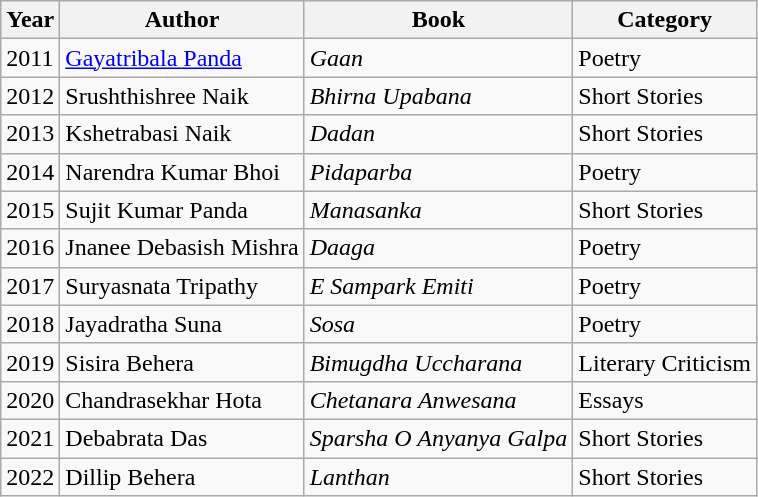<table class= "wikitable sortable">
<tr>
<th>Year</th>
<th>Author</th>
<th>Book</th>
<th>Category</th>
</tr>
<tr>
<td>2011</td>
<td><a href='#'>Gayatribala Panda</a></td>
<td><em>Gaan</em></td>
<td>Poetry</td>
</tr>
<tr>
<td>2012</td>
<td>Srushthishree Naik</td>
<td><em>Bhirna Upabana</em></td>
<td>Short Stories</td>
</tr>
<tr>
<td>2013</td>
<td>Kshetrabasi Naik</td>
<td><em>Dadan</em></td>
<td>Short Stories</td>
</tr>
<tr>
<td>2014</td>
<td>Narendra Kumar Bhoi</td>
<td><em>Pidaparba</em></td>
<td>Poetry</td>
</tr>
<tr>
<td>2015</td>
<td>Sujit Kumar Panda</td>
<td><em>Manasanka</em></td>
<td>Short Stories</td>
</tr>
<tr>
<td>2016</td>
<td>Jnanee Debasish Mishra</td>
<td><em>Daaga</em></td>
<td>Poetry</td>
</tr>
<tr>
<td>2017</td>
<td>Suryasnata Tripathy</td>
<td><em>E Sampark Emiti</em></td>
<td>Poetry</td>
</tr>
<tr>
<td>2018</td>
<td>Jayadratha Suna</td>
<td><em>Sosa</em></td>
<td>Poetry</td>
</tr>
<tr>
<td>2019</td>
<td>Sisira Behera</td>
<td><em>Bimugdha Uccharana</em></td>
<td>Literary Criticism</td>
</tr>
<tr>
<td>2020</td>
<td>Chandrasekhar Hota</td>
<td><em>Chetanara Anwesana</em></td>
<td>Essays</td>
</tr>
<tr>
<td>2021</td>
<td>Debabrata Das</td>
<td><em>Sparsha O Anyanya Galpa</em></td>
<td>Short Stories</td>
</tr>
<tr>
<td>2022</td>
<td>Dillip Behera</td>
<td><em>Lanthan</em></td>
<td>Short Stories</td>
</tr>
</table>
